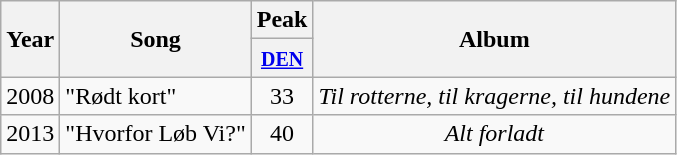<table class="wikitable">
<tr>
<th width="20" rowspan="2" style="text-align:center;">Year</th>
<th rowspan="2">Song</th>
<th colspan="1">Peak</th>
<th rowspan="2">Album</th>
</tr>
<tr>
<th align="center"><a href='#'><small>DEN</small></a><br></th>
</tr>
<tr>
<td align="center">2008</td>
<td>"Rødt kort"</td>
<td align="center">33</td>
<td align="center"><em>Til rotterne, til kragerne, til hundene</em></td>
</tr>
<tr>
<td align="center">2013</td>
<td>"Hvorfor Løb Vi?"</td>
<td align="center">40</td>
<td align="center"><em>Alt forladt</em></td>
</tr>
</table>
